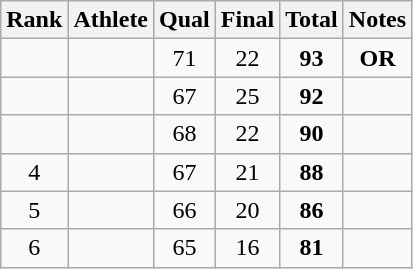<table class="wikitable sortable" style="text-align: center">
<tr>
<th>Rank</th>
<th>Athlete</th>
<th>Qual</th>
<th>Final</th>
<th>Total</th>
<th>Notes</th>
</tr>
<tr>
<td></td>
<td align=left></td>
<td>71</td>
<td>22</td>
<td><strong>93</strong></td>
<td><strong>OR</strong></td>
</tr>
<tr>
<td></td>
<td align=left></td>
<td>67</td>
<td>25</td>
<td><strong>92</strong></td>
<td></td>
</tr>
<tr>
<td></td>
<td align=left></td>
<td>68</td>
<td>22</td>
<td><strong>90</strong></td>
<td></td>
</tr>
<tr>
<td>4</td>
<td align=left></td>
<td>67</td>
<td>21</td>
<td><strong>88</strong></td>
<td></td>
</tr>
<tr>
<td>5</td>
<td align=left></td>
<td>66</td>
<td>20</td>
<td><strong>86</strong></td>
<td></td>
</tr>
<tr>
<td>6</td>
<td align=left></td>
<td>65</td>
<td>16</td>
<td><strong>81</strong></td>
<td></td>
</tr>
</table>
